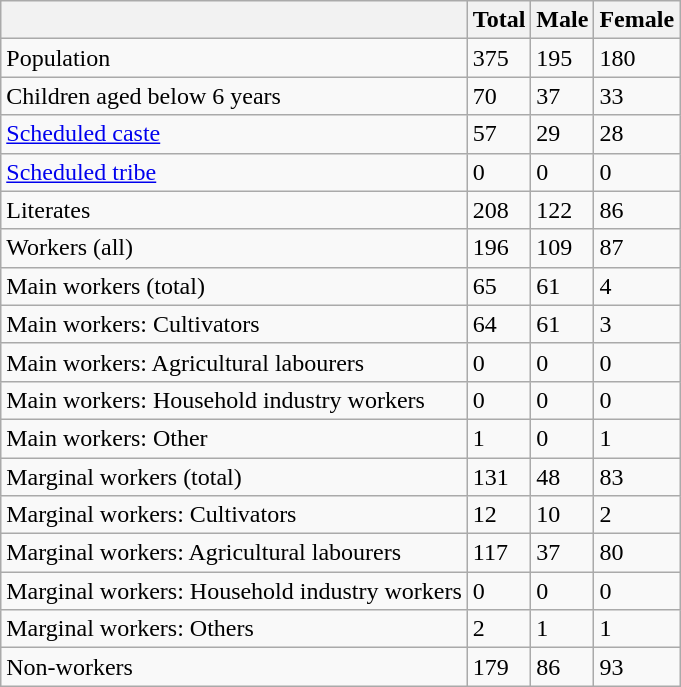<table class="wikitable sortable">
<tr>
<th></th>
<th>Total</th>
<th>Male</th>
<th>Female</th>
</tr>
<tr>
<td>Population</td>
<td>375</td>
<td>195</td>
<td>180</td>
</tr>
<tr>
<td>Children aged below 6 years</td>
<td>70</td>
<td>37</td>
<td>33</td>
</tr>
<tr>
<td><a href='#'>Scheduled caste</a></td>
<td>57</td>
<td>29</td>
<td>28</td>
</tr>
<tr>
<td><a href='#'>Scheduled tribe</a></td>
<td>0</td>
<td>0</td>
<td>0</td>
</tr>
<tr>
<td>Literates</td>
<td>208</td>
<td>122</td>
<td>86</td>
</tr>
<tr>
<td>Workers (all)</td>
<td>196</td>
<td>109</td>
<td>87</td>
</tr>
<tr>
<td>Main workers (total)</td>
<td>65</td>
<td>61</td>
<td>4</td>
</tr>
<tr>
<td>Main workers: Cultivators</td>
<td>64</td>
<td>61</td>
<td>3</td>
</tr>
<tr>
<td>Main workers: Agricultural labourers</td>
<td>0</td>
<td>0</td>
<td>0</td>
</tr>
<tr>
<td>Main workers: Household industry workers</td>
<td>0</td>
<td>0</td>
<td>0</td>
</tr>
<tr>
<td>Main workers: Other</td>
<td>1</td>
<td>0</td>
<td>1</td>
</tr>
<tr>
<td>Marginal workers (total)</td>
<td>131</td>
<td>48</td>
<td>83</td>
</tr>
<tr>
<td>Marginal workers: Cultivators</td>
<td>12</td>
<td>10</td>
<td>2</td>
</tr>
<tr>
<td>Marginal workers: Agricultural labourers</td>
<td>117</td>
<td>37</td>
<td>80</td>
</tr>
<tr>
<td>Marginal workers: Household industry workers</td>
<td>0</td>
<td>0</td>
<td>0</td>
</tr>
<tr>
<td>Marginal workers: Others</td>
<td>2</td>
<td>1</td>
<td>1</td>
</tr>
<tr>
<td>Non-workers</td>
<td>179</td>
<td>86</td>
<td>93</td>
</tr>
</table>
